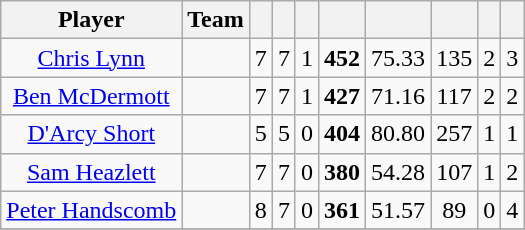<table class="wikitable sortable" style="text-align:center">
<tr>
<th class="unsortable">Player</th>
<th>Team</th>
<th></th>
<th></th>
<th></th>
<th></th>
<th></th>
<th></th>
<th></th>
<th></th>
</tr>
<tr>
<td><a href='#'>Chris Lynn</a></td>
<td style="text-align:left;"></td>
<td>7</td>
<td>7</td>
<td>1</td>
<td><strong>452</strong></td>
<td>75.33</td>
<td>135</td>
<td>2</td>
<td>3</td>
</tr>
<tr>
<td><a href='#'>Ben McDermott</a></td>
<td style="text-align:left;"></td>
<td>7</td>
<td>7</td>
<td>1</td>
<td><strong>427</strong></td>
<td>71.16</td>
<td>117</td>
<td>2</td>
<td>2</td>
</tr>
<tr>
<td><a href='#'>D'Arcy Short</a></td>
<td style="text-align:left;"></td>
<td>5</td>
<td>5</td>
<td>0</td>
<td><strong>404</strong></td>
<td>80.80</td>
<td>257</td>
<td>1</td>
<td>1</td>
</tr>
<tr>
<td><a href='#'>Sam Heazlett</a></td>
<td style="text-align:left;"></td>
<td>7</td>
<td>7</td>
<td>0</td>
<td><strong>380</strong></td>
<td>54.28</td>
<td>107</td>
<td>1</td>
<td>2</td>
</tr>
<tr>
<td><a href='#'>Peter Handscomb</a></td>
<td style="text-align:left;"></td>
<td>8</td>
<td>7</td>
<td>0</td>
<td><strong>361</strong></td>
<td>51.57</td>
<td>89</td>
<td>0</td>
<td>4</td>
</tr>
<tr>
</tr>
</table>
